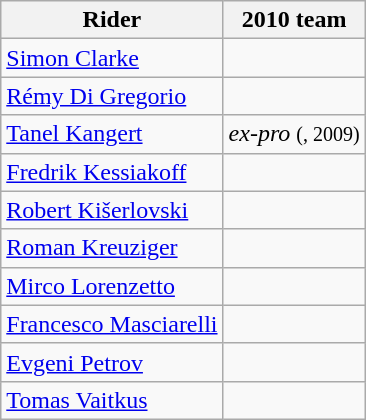<table class="wikitable">
<tr>
<th>Rider</th>
<th>2010 team</th>
</tr>
<tr>
<td><a href='#'>Simon Clarke</a></td>
<td></td>
</tr>
<tr>
<td><a href='#'>Rémy Di Gregorio</a></td>
<td></td>
</tr>
<tr>
<td><a href='#'>Tanel Kangert</a></td>
<td><em>ex-pro</em> <small>(, 2009)</small></td>
</tr>
<tr>
<td><a href='#'>Fredrik Kessiakoff</a></td>
<td></td>
</tr>
<tr>
<td><a href='#'>Robert Kišerlovski</a></td>
<td></td>
</tr>
<tr>
<td><a href='#'>Roman Kreuziger</a></td>
<td></td>
</tr>
<tr>
<td><a href='#'>Mirco Lorenzetto</a></td>
<td></td>
</tr>
<tr>
<td><a href='#'>Francesco Masciarelli</a></td>
<td></td>
</tr>
<tr>
<td><a href='#'>Evgeni Petrov</a></td>
<td></td>
</tr>
<tr>
<td><a href='#'>Tomas Vaitkus</a></td>
<td></td>
</tr>
</table>
